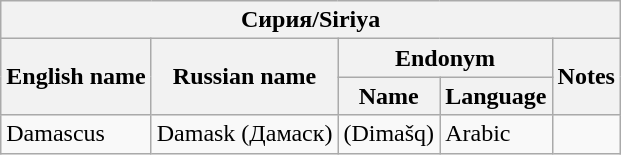<table class="wikitable sortable">
<tr>
<th colspan="5"> Сирия/Siriya</th>
</tr>
<tr>
<th rowspan="2">English name</th>
<th rowspan="2">Russian name</th>
<th colspan="2">Endonym</th>
<th rowspan="2">Notes</th>
</tr>
<tr>
<th>Name</th>
<th>Language</th>
</tr>
<tr>
<td>Damascus</td>
<td>Damask (Дамаск)</td>
<td> (Dimašq)</td>
<td>Arabic</td>
<td></td>
</tr>
</table>
